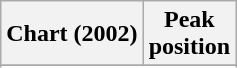<table class="wikitable sortable plainrowheaders">
<tr>
<th scope="col">Chart (2002)</th>
<th scope="col">Peak<br>position</th>
</tr>
<tr>
</tr>
<tr>
</tr>
<tr>
</tr>
<tr>
</tr>
<tr>
</tr>
<tr>
</tr>
</table>
